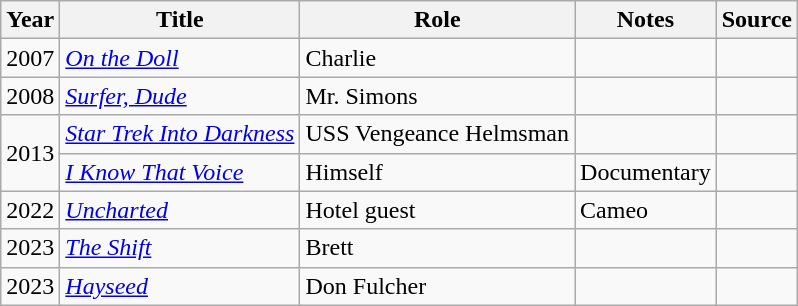<table class="wikitable sortable">
<tr>
<th>Year</th>
<th>Title</th>
<th>Role</th>
<th class="unsortable">Notes</th>
<th class="unsortable">Source</th>
</tr>
<tr>
<td>2007</td>
<td><em><a href='#'>On the Doll</a></em></td>
<td>Charlie</td>
<td></td>
<td></td>
</tr>
<tr>
<td>2008</td>
<td><em><a href='#'>Surfer, Dude</a></em></td>
<td>Mr. Simons</td>
<td></td>
<td></td>
</tr>
<tr>
<td rowspan="2">2013</td>
<td><em><a href='#'>Star Trek Into Darkness</a></em></td>
<td>USS Vengeance Helmsman</td>
<td></td>
<td></td>
</tr>
<tr>
<td><em><a href='#'>I Know That Voice</a></em></td>
<td>Himself</td>
<td>Documentary</td>
<td></td>
</tr>
<tr>
<td>2022</td>
<td><em><a href='#'>Uncharted</a></em></td>
<td>Hotel guest</td>
<td>Cameo</td>
<td></td>
</tr>
<tr>
<td>2023</td>
<td><em><a href='#'>The Shift</a></em></td>
<td>Brett</td>
<td></td>
<td></td>
</tr>
<tr>
<td>2023</td>
<td><em><a href='#'>Hayseed</a></em></td>
<td>Don Fulcher</td>
<td></td>
<td></td>
</tr>
</table>
